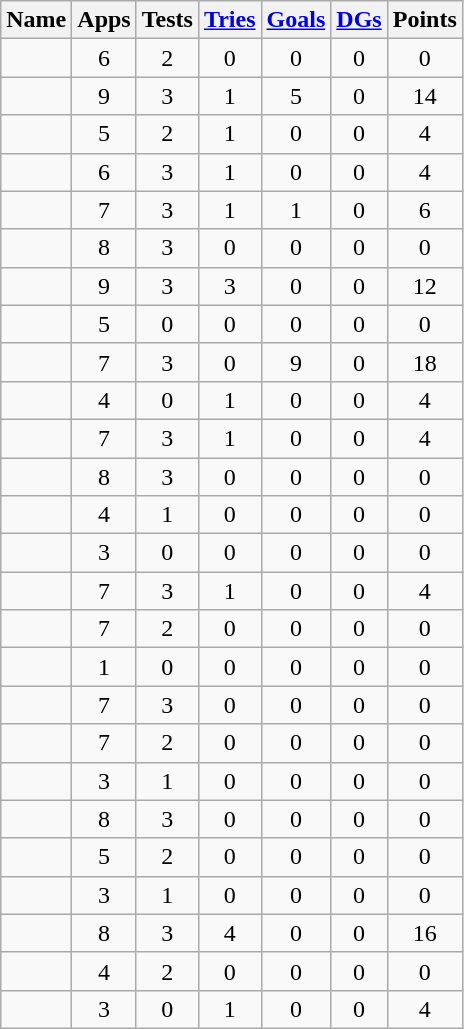<table class="wikitable sortable" style="text-align: center;">
<tr ">
<th>Name</th>
<th>Apps</th>
<th>Tests</th>
<th><a href='#'>Tries</a></th>
<th><a href='#'>Goals</a></th>
<th><a href='#'>DGs</a></th>
<th>Points</th>
</tr>
<tr>
<td style="text-align:left;"></td>
<td>6</td>
<td>2</td>
<td>0</td>
<td>0</td>
<td>0</td>
<td>0</td>
</tr>
<tr>
<td style="text-align:left;"></td>
<td>9</td>
<td>3</td>
<td>1</td>
<td>5</td>
<td>0</td>
<td>14</td>
</tr>
<tr>
<td style="text-align:left;"></td>
<td>5</td>
<td>2</td>
<td>1</td>
<td>0</td>
<td>0</td>
<td>4</td>
</tr>
<tr>
<td style="text-align:left;"></td>
<td>6</td>
<td>3</td>
<td>1</td>
<td>0</td>
<td>0</td>
<td>4</td>
</tr>
<tr>
<td style="text-align:left;"></td>
<td>7</td>
<td>3</td>
<td>1</td>
<td>1</td>
<td>0</td>
<td>6</td>
</tr>
<tr>
<td style="text-align:left;"></td>
<td>8</td>
<td>3</td>
<td>0</td>
<td>0</td>
<td>0</td>
<td>0</td>
</tr>
<tr>
<td style="text-align:left;"></td>
<td>9</td>
<td>3</td>
<td>3</td>
<td>0</td>
<td>0</td>
<td>12</td>
</tr>
<tr>
<td style="text-align:left;"></td>
<td>5</td>
<td>0</td>
<td>0</td>
<td>0</td>
<td>0</td>
<td>0</td>
</tr>
<tr>
<td style="text-align:left;"></td>
<td>7</td>
<td>3</td>
<td>0</td>
<td>9</td>
<td>0</td>
<td>18</td>
</tr>
<tr>
<td style="text-align:left;"></td>
<td>4</td>
<td>0</td>
<td>1</td>
<td>0</td>
<td>0</td>
<td>4</td>
</tr>
<tr>
<td style="text-align:left;"></td>
<td>7</td>
<td>3</td>
<td>1</td>
<td>0</td>
<td>0</td>
<td>4</td>
</tr>
<tr>
<td style="text-align:left;"></td>
<td>8</td>
<td>3</td>
<td>0</td>
<td>0</td>
<td>0</td>
<td>0</td>
</tr>
<tr>
<td style="text-align:left;"></td>
<td>4</td>
<td>1</td>
<td>0</td>
<td>0</td>
<td>0</td>
<td>0</td>
</tr>
<tr>
<td style="text-align:left;"></td>
<td>3</td>
<td>0</td>
<td>0</td>
<td>0</td>
<td>0</td>
<td>0</td>
</tr>
<tr>
<td style="text-align:left;"></td>
<td>7</td>
<td>3</td>
<td>1</td>
<td>0</td>
<td>0</td>
<td>4</td>
</tr>
<tr>
<td style="text-align:left;"></td>
<td>7</td>
<td>2</td>
<td>0</td>
<td>0</td>
<td>0</td>
<td>0</td>
</tr>
<tr>
<td style="text-align:left;"></td>
<td>1</td>
<td>0</td>
<td>0</td>
<td>0</td>
<td>0</td>
<td>0</td>
</tr>
<tr>
<td style="text-align:left;"></td>
<td>7</td>
<td>3</td>
<td>0</td>
<td>0</td>
<td>0</td>
<td>0</td>
</tr>
<tr>
<td style="text-align:left;"></td>
<td>7</td>
<td>2</td>
<td>0</td>
<td>0</td>
<td>0</td>
<td>0</td>
</tr>
<tr>
<td style="text-align:left;"></td>
<td>3</td>
<td>1</td>
<td>0</td>
<td>0</td>
<td>0</td>
<td>0</td>
</tr>
<tr>
<td style="text-align:left;"></td>
<td>8</td>
<td>3</td>
<td>0</td>
<td>0</td>
<td>0</td>
<td>0</td>
</tr>
<tr>
<td style="text-align:left;"></td>
<td>5</td>
<td>2</td>
<td>0</td>
<td>0</td>
<td>0</td>
<td>0</td>
</tr>
<tr>
<td style="text-align:left;"></td>
<td>3</td>
<td>1</td>
<td>0</td>
<td>0</td>
<td>0</td>
<td>0</td>
</tr>
<tr>
<td style="text-align:left;"></td>
<td>8</td>
<td>3</td>
<td>4</td>
<td>0</td>
<td>0</td>
<td>16</td>
</tr>
<tr>
<td style="text-align:left;"></td>
<td>4</td>
<td>2</td>
<td>0</td>
<td>0</td>
<td>0</td>
<td>0</td>
</tr>
<tr>
<td style="text-align:left;"></td>
<td>3</td>
<td>0</td>
<td>1</td>
<td>0</td>
<td>0</td>
<td>4</td>
</tr>
</table>
